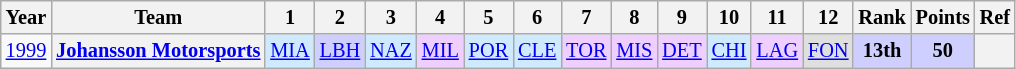<table class="wikitable" style="text-align:center; font-size:85%">
<tr>
<th>Year</th>
<th>Team</th>
<th>1</th>
<th>2</th>
<th>3</th>
<th>4</th>
<th>5</th>
<th>6</th>
<th>7</th>
<th>8</th>
<th>9</th>
<th>10</th>
<th>11</th>
<th>12</th>
<th>Rank</th>
<th>Points</th>
<th>Ref</th>
</tr>
<tr>
<td><a href='#'>1999</a></td>
<th nowrap><a href='#'>Johansson Motorsports</a></th>
<td style="background:#CFEAFF;"><a href='#'>MIA</a><br></td>
<td style="background:#CFCFFF;"><a href='#'>LBH</a><br></td>
<td style="background:#CFEAFF;"><a href='#'>NAZ</a><br></td>
<td style="background:#EFCFFF;"><a href='#'>MIL</a><br></td>
<td style="background:#CFEAFF;"><a href='#'>POR</a><br></td>
<td style="background:#CFEAFF;"><a href='#'>CLE</a><br></td>
<td style="background:#EFCFFF;"><a href='#'>TOR</a><br></td>
<td style="background:#EFCFFF;"><a href='#'>MIS</a><br></td>
<td style="background:#EFCFFF;"><a href='#'>DET</a><br></td>
<td style="background:#CFEAFF;"><a href='#'>CHI</a><br></td>
<td style="background:#EFCFFF;"><a href='#'>LAG</a><br></td>
<td style="background:#DFDFDF;"><a href='#'>FON</a><br></td>
<td style="background:#CFCFFF;"><strong>13th</strong></td>
<td style="background:#CFCFFF;"><strong>50</strong></td>
<th></th>
</tr>
</table>
